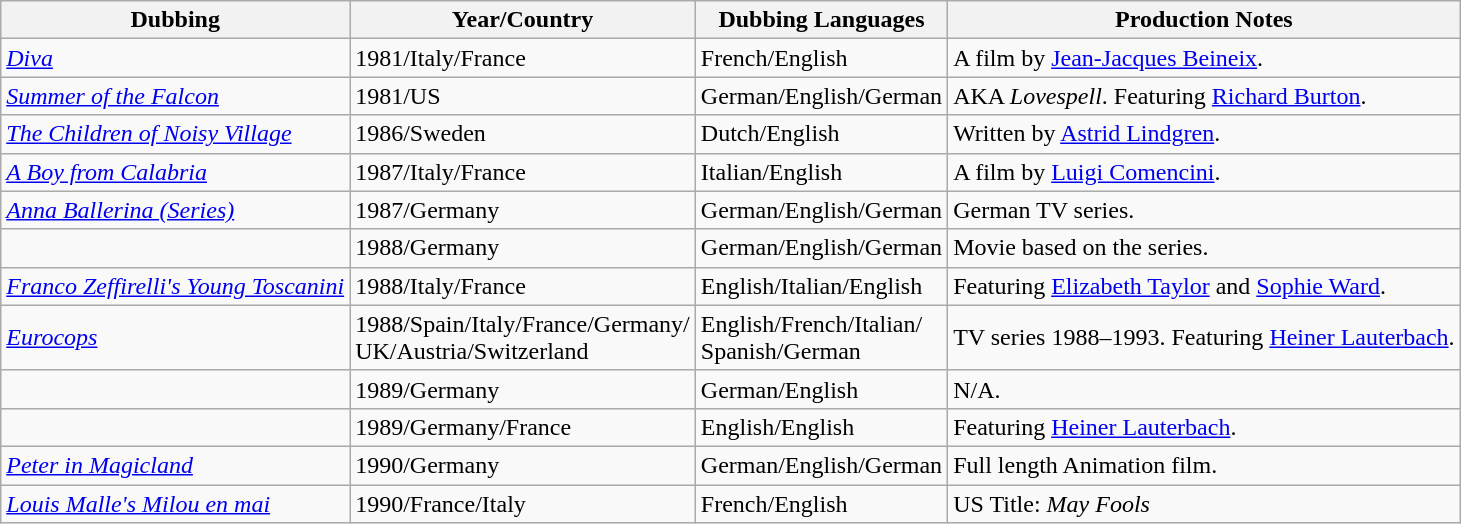<table class="wikitable">
<tr>
<th>Dubbing</th>
<th>Year/Country</th>
<th>Dubbing Languages</th>
<th>Production Notes</th>
</tr>
<tr>
<td><em><a href='#'>Diva</a></em></td>
<td>1981/Italy/France</td>
<td>French/English</td>
<td>A film by <a href='#'>Jean-Jacques Beineix</a>.</td>
</tr>
<tr>
<td><em><a href='#'>Summer of the Falcon</a></em></td>
<td>1981/US</td>
<td>German/English/German</td>
<td>AKA <em>Lovespell</em>. Featuring <a href='#'>Richard Burton</a>.</td>
</tr>
<tr>
<td><em><a href='#'>The Children of Noisy Village</a></em></td>
<td>1986/Sweden</td>
<td>Dutch/English</td>
<td>Written by <a href='#'>Astrid Lindgren</a>.</td>
</tr>
<tr>
<td><em><a href='#'>A Boy from Calabria</a></em></td>
<td>1987/Italy/France</td>
<td>Italian/English</td>
<td>A film by <a href='#'>Luigi Comencini</a>.</td>
</tr>
<tr>
<td><em><a href='#'>Anna Ballerina (Series)</a></em></td>
<td>1987/Germany</td>
<td>German/English/German</td>
<td>German TV series.</td>
</tr>
<tr>
<td><em></em></td>
<td>1988/Germany</td>
<td>German/English/German</td>
<td>Movie based on the series.</td>
</tr>
<tr>
<td><em><a href='#'>Franco Zeffirelli's Young Toscanini</a></em></td>
<td>1988/Italy/France</td>
<td>English/Italian/English</td>
<td>Featuring <a href='#'>Elizabeth Taylor</a> and <a href='#'>Sophie Ward</a>.</td>
</tr>
<tr>
<td><em><a href='#'>Eurocops</a></em></td>
<td>1988/Spain/Italy/France/Germany/<br>UK/Austria/Switzerland</td>
<td>English/French/Italian/<br>Spanish/German</td>
<td>TV series 1988–1993. Featuring <a href='#'>Heiner Lauterbach</a>.</td>
</tr>
<tr>
<td><em></em></td>
<td>1989/Germany</td>
<td>German/English</td>
<td>N/A.</td>
</tr>
<tr>
<td><em></em></td>
<td>1989/Germany/France</td>
<td>English/English</td>
<td>Featuring <a href='#'>Heiner Lauterbach</a>.</td>
</tr>
<tr>
<td><em><a href='#'>Peter in Magicland</a></em></td>
<td>1990/Germany</td>
<td>German/English/German</td>
<td>Full length Animation film.</td>
</tr>
<tr>
<td><em><a href='#'>Louis Malle's Milou en mai</a></em></td>
<td>1990/France/Italy</td>
<td>French/English</td>
<td>US Title: <em>May Fools</em></td>
</tr>
</table>
